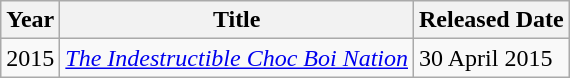<table class="wikitable sortable">
<tr>
<th>Year</th>
<th>Title</th>
<th>Released Date</th>
</tr>
<tr>
<td>2015</td>
<td><em><a href='#'>The Indestructible Choc Boi Nation</a></em></td>
<td>30 April 2015</td>
</tr>
</table>
